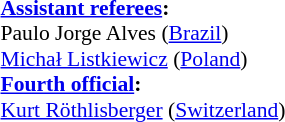<table width=100% style="font-size: 90%">
<tr>
<td><br><strong><a href='#'>Assistant referees</a>:</strong>
<br>Paulo Jorge Alves (<a href='#'>Brazil</a>)
<br><a href='#'>Michał Listkiewicz</a> (<a href='#'>Poland</a>)
<br><strong><a href='#'>Fourth official</a>:</strong>
<br><a href='#'>Kurt Röthlisberger</a> (<a href='#'>Switzerland</a>)</td>
</tr>
</table>
